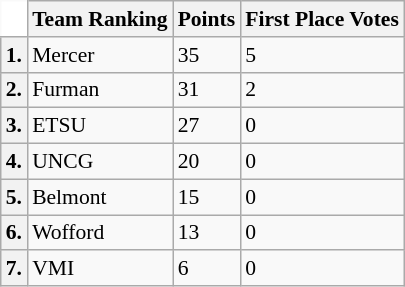<table class="wikitable" style="white-space:nowrap; font-size:90%;">
<tr>
<td ! colspan=1 style="background:white; border-top-style:hidden; border-left-style:hidden;"></td>
<th>Team Ranking</th>
<th>Points</th>
<th>First Place Votes</th>
</tr>
<tr>
<th>1.</th>
<td>Mercer</td>
<td>35</td>
<td>5</td>
</tr>
<tr>
<th>2.</th>
<td>Furman</td>
<td>31</td>
<td>2</td>
</tr>
<tr>
<th>3.</th>
<td>ETSU</td>
<td>27</td>
<td>0</td>
</tr>
<tr>
<th>4.</th>
<td>UNCG</td>
<td>20</td>
<td>0</td>
</tr>
<tr>
<th>5.</th>
<td>Belmont</td>
<td>15</td>
<td>0</td>
</tr>
<tr>
<th>6.</th>
<td>Wofford</td>
<td>13</td>
<td>0</td>
</tr>
<tr>
<th>7.</th>
<td>VMI</td>
<td>6</td>
<td>0</td>
</tr>
</table>
